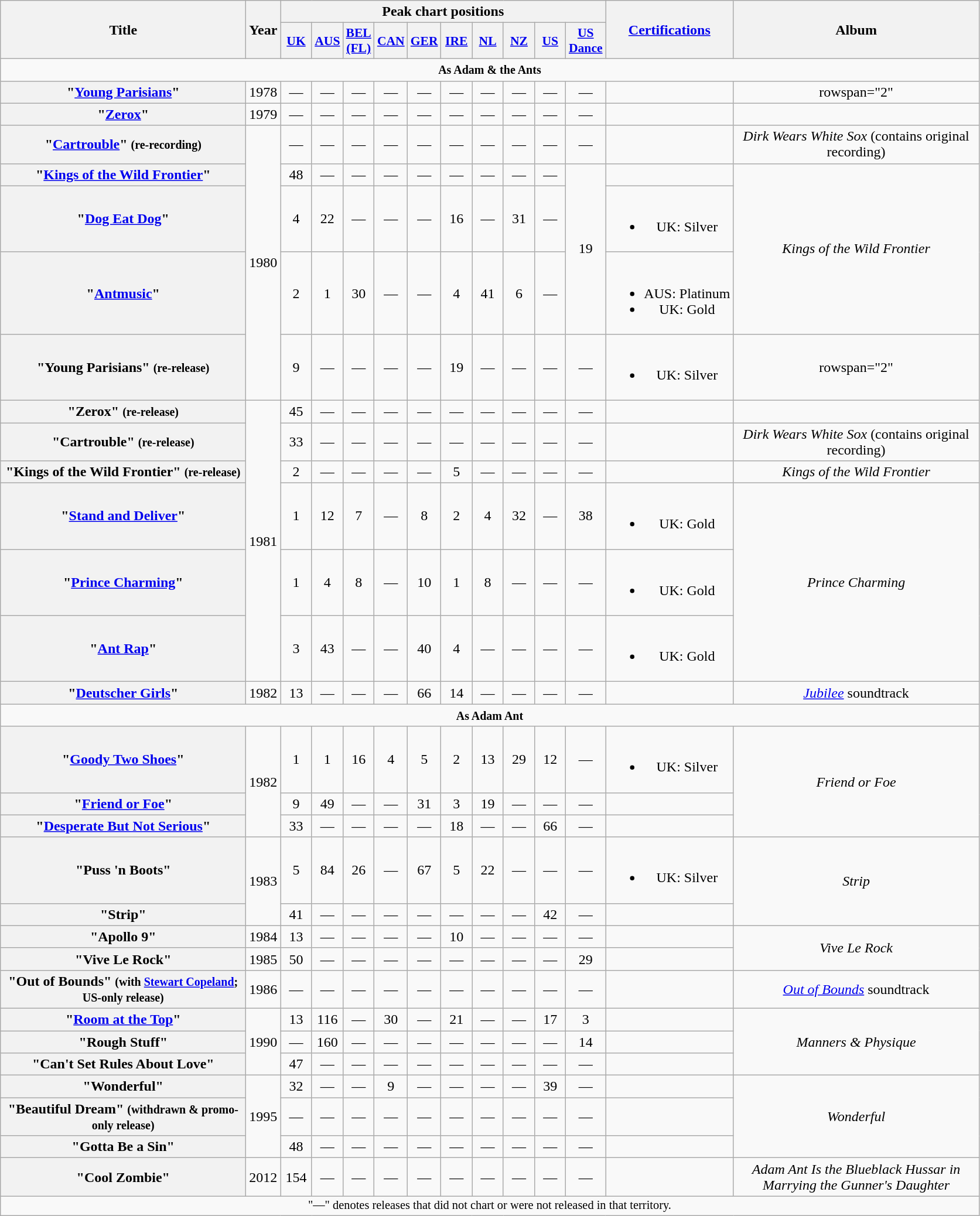<table class="wikitable plainrowheaders" style="text-align:center;">
<tr>
<th scope="col" rowspan="2" style="width:17em;">Title</th>
<th scope="col" rowspan="2" style="width:2em;">Year</th>
<th colspan="10">Peak chart positions</th>
<th rowspan="2"><a href='#'>Certifications</a></th>
<th rowspan="2" style="width:17em;">Album</th>
</tr>
<tr>
<th scope="col" style="width:2em;font-size:90%;"><a href='#'>UK</a><br></th>
<th scope="col" style="width:2em;font-size:90%;"><a href='#'>AUS</a><br></th>
<th scope="col" style="width:2em;font-size:90%;"><a href='#'>BEL<br>(FL)</a><br></th>
<th scope="col" style="width:2em;font-size:90%;"><a href='#'>CAN</a><br></th>
<th scope="col" style="width:2em;font-size:90%;"><a href='#'>GER</a><br></th>
<th scope="col" style="width:2em;font-size:90%;"><a href='#'>IRE</a><br></th>
<th scope="col" style="width:2em;font-size:90%;"><a href='#'>NL</a><br></th>
<th scope="col" style="width:2em;font-size:90%;"><a href='#'>NZ</a><br></th>
<th scope="col" style="width:2em;font-size:90%;"><a href='#'>US</a><br></th>
<th scope="col" style="width:2em;font-size:90%;"><a href='#'>US Dance</a><br></th>
</tr>
<tr>
<td colspan="14" align="center"><small><strong>As Adam & the Ants</strong></small></td>
</tr>
<tr>
<th scope="row">"<a href='#'>Young Parisians</a>"</th>
<td>1978</td>
<td>—</td>
<td>—</td>
<td>—</td>
<td>—</td>
<td>—</td>
<td>—</td>
<td>—</td>
<td>—</td>
<td>—</td>
<td>—</td>
<td></td>
<td>rowspan="2" </td>
</tr>
<tr>
<th scope="row">"<a href='#'>Zerox</a>"</th>
<td>1979</td>
<td>—</td>
<td>—</td>
<td>—</td>
<td>—</td>
<td>—</td>
<td>—</td>
<td>—</td>
<td>—</td>
<td>—</td>
<td>—</td>
<td></td>
</tr>
<tr>
<th scope="row">"<a href='#'>Cartrouble</a>" <small>(re-recording</small><small>)</small></th>
<td rowspan="5">1980</td>
<td>—</td>
<td>—</td>
<td>—</td>
<td>—</td>
<td>—</td>
<td>—</td>
<td>—</td>
<td>—</td>
<td>—</td>
<td>—</td>
<td></td>
<td><em>Dirk Wears White Sox</em> (contains original recording)</td>
</tr>
<tr>
<th scope="row">"<a href='#'>Kings of the Wild Frontier</a>"</th>
<td>48</td>
<td>—</td>
<td>—</td>
<td>—</td>
<td>—</td>
<td>—</td>
<td>—</td>
<td>—</td>
<td>—</td>
<td rowspan="3">19</td>
<td></td>
<td rowspan="3"><em>Kings of the Wild Frontier</em></td>
</tr>
<tr>
<th scope="row">"<a href='#'>Dog Eat Dog</a>"</th>
<td>4</td>
<td>22</td>
<td>—</td>
<td>—</td>
<td>—</td>
<td>16</td>
<td>—</td>
<td>31</td>
<td>—</td>
<td><br><ul><li>UK: Silver</li></ul></td>
</tr>
<tr>
<th scope="row">"<a href='#'>Antmusic</a>"</th>
<td>2</td>
<td>1</td>
<td>30</td>
<td>—</td>
<td>—</td>
<td>4</td>
<td>41</td>
<td>6</td>
<td>—</td>
<td><br><ul><li>AUS: Platinum</li><li>UK: Gold</li></ul></td>
</tr>
<tr>
<th scope="row">"Young Parisians" <small>(re-release)</small></th>
<td>9</td>
<td>—</td>
<td>—</td>
<td>—</td>
<td>—</td>
<td>19</td>
<td>—</td>
<td>—</td>
<td>—</td>
<td>—</td>
<td><br><ul><li>UK: Silver</li></ul></td>
<td>rowspan="2" </td>
</tr>
<tr>
<th scope="row">"Zerox" <small>(re-release)</small></th>
<td rowspan="6">1981</td>
<td>45</td>
<td>—</td>
<td>—</td>
<td>—</td>
<td>—</td>
<td>—</td>
<td>—</td>
<td>—</td>
<td>—</td>
<td>—</td>
<td></td>
</tr>
<tr>
<th scope="row">"Cartrouble" <small>(re-release)</small></th>
<td>33</td>
<td>—</td>
<td>—</td>
<td>—</td>
<td>—</td>
<td>—</td>
<td>—</td>
<td>—</td>
<td>—</td>
<td>—</td>
<td></td>
<td><em>Dirk Wears White Sox</em> (contains original recording)</td>
</tr>
<tr>
<th scope="row">"Kings of the Wild Frontier" <small>(re-release)</small></th>
<td>2</td>
<td>—</td>
<td>—</td>
<td>—</td>
<td>—</td>
<td>5</td>
<td>—</td>
<td>—</td>
<td>—</td>
<td>—</td>
<td></td>
<td><em>Kings of the Wild Frontier</em></td>
</tr>
<tr>
<th scope="row">"<a href='#'>Stand and Deliver</a>"</th>
<td>1</td>
<td>12</td>
<td>7</td>
<td>—</td>
<td>8</td>
<td>2</td>
<td>4</td>
<td>32</td>
<td>—</td>
<td>38</td>
<td><br><ul><li>UK: Gold</li></ul></td>
<td rowspan="3"><em>Prince Charming</em></td>
</tr>
<tr>
<th scope="row">"<a href='#'>Prince Charming</a>"</th>
<td>1</td>
<td>4</td>
<td>8</td>
<td>—</td>
<td>10</td>
<td>1</td>
<td>8</td>
<td>—</td>
<td>—</td>
<td>—</td>
<td><br><ul><li>UK: Gold</li></ul></td>
</tr>
<tr>
<th scope="row">"<a href='#'>Ant Rap</a>"</th>
<td>3</td>
<td>43</td>
<td>—</td>
<td>—</td>
<td>40</td>
<td>4</td>
<td>—</td>
<td>—</td>
<td>—</td>
<td>—</td>
<td><br><ul><li>UK: Gold</li></ul></td>
</tr>
<tr>
<th scope="row">"<a href='#'>Deutscher Girls</a>"</th>
<td>1982</td>
<td>13</td>
<td>—</td>
<td>—</td>
<td>—</td>
<td>66</td>
<td>14</td>
<td>—</td>
<td>—</td>
<td>—</td>
<td>—</td>
<td></td>
<td><em><a href='#'>Jubilee</a></em> soundtrack</td>
</tr>
<tr>
<td colspan="14" align="center"><small><strong>As Adam Ant</strong></small></td>
</tr>
<tr>
<th scope="row">"<a href='#'>Goody Two Shoes</a>" </th>
<td rowspan="3">1982</td>
<td>1</td>
<td>1</td>
<td>16</td>
<td>4</td>
<td>5</td>
<td>2</td>
<td>13</td>
<td>29</td>
<td>12</td>
<td>—</td>
<td><br><ul><li>UK: Silver</li></ul></td>
<td rowspan="3"><em>Friend or Foe</em></td>
</tr>
<tr>
<th scope="row">"<a href='#'>Friend or Foe</a>"</th>
<td>9</td>
<td>49</td>
<td>—</td>
<td>—</td>
<td>31</td>
<td>3</td>
<td>19</td>
<td>—</td>
<td>—</td>
<td>—</td>
<td></td>
</tr>
<tr>
<th scope="row">"<a href='#'>Desperate But Not Serious</a>"</th>
<td>33</td>
<td>—</td>
<td>—</td>
<td>—</td>
<td>—</td>
<td>18</td>
<td>—</td>
<td>—</td>
<td>66</td>
<td>—</td>
<td></td>
</tr>
<tr>
<th scope="row">"Puss 'n Boots"</th>
<td rowspan="2">1983</td>
<td>5</td>
<td>84</td>
<td>26</td>
<td>—</td>
<td>67</td>
<td>5</td>
<td>22</td>
<td>—</td>
<td>—</td>
<td>—</td>
<td><br><ul><li>UK: Silver</li></ul></td>
<td rowspan="2"><em>Strip</em></td>
</tr>
<tr>
<th scope="row">"Strip"</th>
<td>41</td>
<td>—</td>
<td>—</td>
<td>—</td>
<td>—</td>
<td>—</td>
<td>—</td>
<td>—</td>
<td>42</td>
<td>—</td>
<td></td>
</tr>
<tr>
<th scope="row">"Apollo 9"</th>
<td>1984</td>
<td>13</td>
<td>—</td>
<td>—</td>
<td>—</td>
<td>—</td>
<td>10</td>
<td>—</td>
<td>—</td>
<td>—</td>
<td>—</td>
<td></td>
<td rowspan="2"><em>Vive Le Rock</em></td>
</tr>
<tr>
<th scope="row">"Vive Le Rock"</th>
<td>1985</td>
<td>50</td>
<td>—</td>
<td>—</td>
<td>—</td>
<td>—</td>
<td>—</td>
<td>—</td>
<td>—</td>
<td>—</td>
<td>29</td>
<td></td>
</tr>
<tr>
<th scope="row">"Out of Bounds" <small>(with <a href='#'>Stewart Copeland</a>; US-only release)</small></th>
<td>1986</td>
<td>—</td>
<td>—</td>
<td>—</td>
<td>—</td>
<td>—</td>
<td>—</td>
<td>—</td>
<td>—</td>
<td>—</td>
<td>—</td>
<td></td>
<td><em><a href='#'>Out of Bounds</a></em> soundtrack</td>
</tr>
<tr>
<th scope="row">"<a href='#'>Room at the Top</a>"</th>
<td rowspan="3">1990</td>
<td>13</td>
<td>116</td>
<td>—</td>
<td>30</td>
<td>—</td>
<td>21</td>
<td>—</td>
<td>—</td>
<td>17</td>
<td>3</td>
<td></td>
<td rowspan="3"><em>Manners & Physique</em></td>
</tr>
<tr>
<th scope="row">"Rough Stuff"</th>
<td>—</td>
<td>160</td>
<td>—</td>
<td>—</td>
<td>—</td>
<td>—</td>
<td>—</td>
<td>—</td>
<td>—</td>
<td>14</td>
<td></td>
</tr>
<tr>
<th scope="row">"Can't Set Rules About Love"</th>
<td>47</td>
<td>—</td>
<td>—</td>
<td>—</td>
<td>—</td>
<td>—</td>
<td>—</td>
<td>—</td>
<td>—</td>
<td>—</td>
<td></td>
</tr>
<tr>
<th scope="row">"Wonderful"</th>
<td rowspan="3">1995</td>
<td>32</td>
<td>—</td>
<td>—</td>
<td>9</td>
<td>—</td>
<td>—</td>
<td>—</td>
<td>—</td>
<td>39</td>
<td>—</td>
<td></td>
<td rowspan="3"><em>Wonderful</em></td>
</tr>
<tr>
<th scope="row">"Beautiful Dream" <small>(withdrawn & promo-only release)</small></th>
<td>—</td>
<td>—</td>
<td>—</td>
<td>—</td>
<td>—</td>
<td>—</td>
<td>—</td>
<td>—</td>
<td>—</td>
<td>—</td>
<td></td>
</tr>
<tr>
<th scope="row">"Gotta Be a Sin"</th>
<td>48</td>
<td>—</td>
<td>—</td>
<td>—</td>
<td>—</td>
<td>—</td>
<td>—</td>
<td>—</td>
<td>—</td>
<td>—</td>
<td></td>
</tr>
<tr>
<th scope="row">"Cool Zombie"</th>
<td>2012</td>
<td>154</td>
<td>—</td>
<td>—</td>
<td>—</td>
<td>—</td>
<td>—</td>
<td>—</td>
<td>—</td>
<td>—</td>
<td>—</td>
<td></td>
<td><em>Adam Ant Is the Blueblack Hussar in Marrying the Gunner's Daughter</em></td>
</tr>
<tr>
<td colspan="14" style="font-size:85%">"—" denotes releases that did not chart or were not released in that territory.</td>
</tr>
</table>
